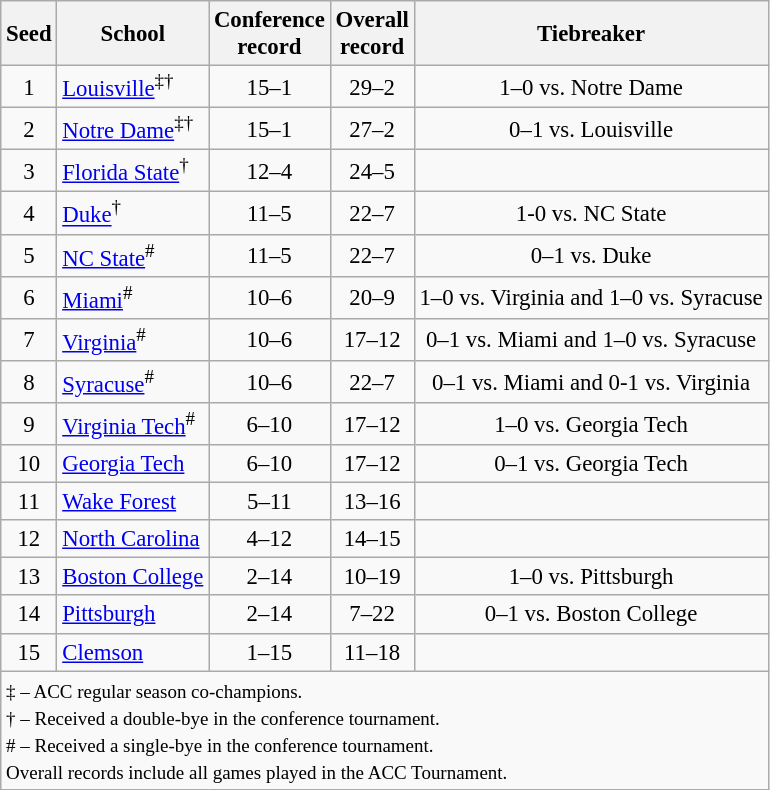<table class="wikitable" style="white-space:nowrap; font-size:95%; text-align:center">
<tr>
<th>Seed</th>
<th>School</th>
<th>Conference<br>record</th>
<th>Overall<br>record</th>
<th>Tiebreaker</th>
</tr>
<tr>
<td>1</td>
<td align=left><a href='#'>Louisville</a><sup>‡†</sup></td>
<td>15–1</td>
<td>29–2</td>
<td>1–0 vs. Notre Dame</td>
</tr>
<tr>
<td>2</td>
<td align=left><a href='#'>Notre Dame</a><sup>‡†</sup></td>
<td>15–1</td>
<td>27–2</td>
<td>0–1 vs. Louisville</td>
</tr>
<tr>
<td>3</td>
<td align=left><a href='#'>Florida State</a><sup>†</sup></td>
<td>12–4</td>
<td>24–5</td>
<td></td>
</tr>
<tr>
<td>4</td>
<td align=left><a href='#'>Duke</a><sup>†</sup></td>
<td>11–5</td>
<td>22–7</td>
<td>1-0 vs. NC State</td>
</tr>
<tr>
<td>5</td>
<td align=left><a href='#'>NC State</a><sup>#</sup></td>
<td>11–5</td>
<td>22–7</td>
<td>0–1 vs. Duke</td>
</tr>
<tr>
<td>6</td>
<td align=left><a href='#'>Miami</a><sup>#</sup></td>
<td>10–6</td>
<td>20–9</td>
<td>1–0 vs. Virginia and 1–0 vs. Syracuse</td>
</tr>
<tr>
<td>7</td>
<td align=left><a href='#'>Virginia</a><sup>#</sup></td>
<td>10–6</td>
<td>17–12</td>
<td>0–1 vs. Miami and 1–0 vs. Syracuse</td>
</tr>
<tr>
<td>8</td>
<td align=left><a href='#'>Syracuse</a><sup>#</sup></td>
<td>10–6</td>
<td>22–7</td>
<td>0–1 vs. Miami and 0-1 vs. Virginia</td>
</tr>
<tr>
<td>9</td>
<td align=left><a href='#'>Virginia Tech</a><sup>#</sup></td>
<td>6–10</td>
<td>17–12</td>
<td>1–0 vs. Georgia Tech</td>
</tr>
<tr>
<td>10</td>
<td align=left><a href='#'>Georgia Tech</a></td>
<td>6–10</td>
<td>17–12</td>
<td>0–1 vs. Georgia Tech</td>
</tr>
<tr>
<td>11</td>
<td align=left><a href='#'>Wake Forest</a></td>
<td>5–11</td>
<td>13–16</td>
<td></td>
</tr>
<tr>
<td>12</td>
<td align=left><a href='#'>North Carolina</a></td>
<td>4–12</td>
<td>14–15</td>
<td></td>
</tr>
<tr>
<td>13</td>
<td align=left><a href='#'>Boston College</a></td>
<td>2–14</td>
<td>10–19</td>
<td>1–0 vs. Pittsburgh</td>
</tr>
<tr>
<td>14</td>
<td align=left><a href='#'>Pittsburgh</a></td>
<td>2–14</td>
<td>7–22</td>
<td>0–1 vs. Boston College</td>
</tr>
<tr>
<td>15</td>
<td align=left><a href='#'>Clemson</a></td>
<td>1–15</td>
<td>11–18</td>
<td></td>
</tr>
<tr>
<td colspan=6 align=left><small>‡ – ACC regular season co-champions.<br>† – Received a double-bye in the conference tournament.<br># – Received a single-bye in the conference tournament.<br>Overall records include all games played in the ACC Tournament.</small></td>
</tr>
</table>
